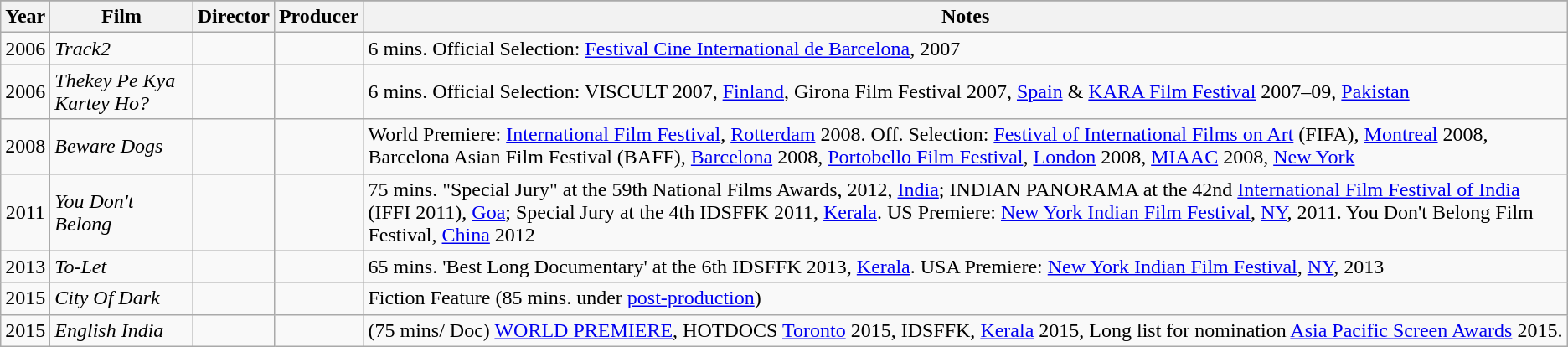<table class="wikitable sortable">
<tr style="text-align:center;">
</tr>
<tr>
<th>Year</th>
<th>Film</th>
<th>Director</th>
<th>Producer</th>
<th class="unsortable">Notes</th>
</tr>
<tr>
<td style="text-align:center;">2006</td>
<td><em>Track2</em></td>
<td></td>
<td></td>
<td>6 mins. Official Selection: <a href='#'>Festival Cine International de Barcelona</a>, 2007</td>
</tr>
<tr>
<td style="text-align:center;">2006</td>
<td><em>Thekey Pe Kya Kartey Ho?</em></td>
<td></td>
<td></td>
<td>6 mins. Official Selection: VISCULT 2007, <a href='#'>Finland</a>, Girona Film Festival 2007, <a href='#'>Spain</a> & <a href='#'>KARA Film Festival</a> 2007–09, <a href='#'>Pakistan</a></td>
</tr>
<tr>
<td style="text-align:center;">2008</td>
<td><em>Beware Dogs</em></td>
<td></td>
<td></td>
<td>World Premiere: <a href='#'>International Film Festival</a>, <a href='#'>Rotterdam</a> 2008. Off. Selection: <a href='#'>Festival of International Films on Art</a> (FIFA), <a href='#'>Montreal</a> 2008, Barcelona Asian Film Festival (BAFF), <a href='#'>Barcelona</a> 2008, <a href='#'>Portobello Film Festival</a>, <a href='#'>London</a> 2008, <a href='#'>MIAAC</a> 2008, <a href='#'>New York</a></td>
</tr>
<tr>
<td style="text-align:center;">2011</td>
<td><em>You Don't Belong</em></td>
<td></td>
<td></td>
<td>75 mins. "Special Jury" at the 59th National Films Awards, 2012, <a href='#'>India</a>; INDIAN PANORAMA at the 42nd <a href='#'>International Film Festival of India</a> (IFFI 2011), <a href='#'>Goa</a>;  Special Jury at the 4th IDSFFK 2011, <a href='#'>Kerala</a>. US Premiere: <a href='#'>New York Indian Film Festival</a>, <a href='#'>NY</a>, 2011. You Don't Belong Film Festival, <a href='#'>China</a> 2012</td>
</tr>
<tr>
<td style="text-align:center;">2013</td>
<td><em>To-Let</em></td>
<td></td>
<td></td>
<td>65 mins. 'Best Long Documentary' at the 6th IDSFFK 2013, <a href='#'>Kerala</a>. USA Premiere: <a href='#'>New York Indian Film Festival</a>, <a href='#'>NY</a>, 2013</td>
</tr>
<tr>
<td style="text-align:center;">2015</td>
<td><em>City Of Dark</em></td>
<td></td>
<td></td>
<td>Fiction Feature (85 mins. under <a href='#'>post-production</a>)</td>
</tr>
<tr>
<td style="text-align:center;">2015</td>
<td><em>English India</em></td>
<td></td>
<td></td>
<td>(75 mins/ Doc) <a href='#'>WORLD PREMIERE</a>, HOTDOCS <a href='#'>Toronto</a> 2015, IDSFFK, <a href='#'>Kerala</a> 2015, Long list for nomination <a href='#'>Asia Pacific Screen Awards</a> 2015.</td>
</tr>
</table>
